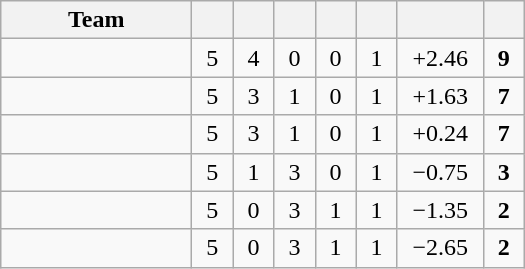<table class="wikitable" style="text-align:center">
<tr>
<th width="120">Team</th>
<th width="20"></th>
<th width="20"></th>
<th width="20"></th>
<th width="20"></th>
<th width="20"></th>
<th width="50"><a href='#'></a></th>
<th width="20"></th>
</tr>
<tr>
<td align=left></td>
<td>5</td>
<td>4</td>
<td>0</td>
<td>0</td>
<td>1</td>
<td>+2.46</td>
<td><strong>9</strong></td>
</tr>
<tr>
<td align=left></td>
<td>5</td>
<td>3</td>
<td>1</td>
<td>0</td>
<td>1</td>
<td>+1.63</td>
<td><strong>7</strong></td>
</tr>
<tr>
<td align=left></td>
<td>5</td>
<td>3</td>
<td>1</td>
<td>0</td>
<td>1</td>
<td>+0.24</td>
<td><strong>7</strong></td>
</tr>
<tr>
<td align=left></td>
<td>5</td>
<td>1</td>
<td>3</td>
<td>0</td>
<td>1</td>
<td>−0.75</td>
<td><strong>3</strong></td>
</tr>
<tr>
<td align=left></td>
<td>5</td>
<td>0</td>
<td>3</td>
<td>1</td>
<td>1</td>
<td>−1.35</td>
<td><strong>2</strong></td>
</tr>
<tr>
<td align=left></td>
<td>5</td>
<td>0</td>
<td>3</td>
<td>1</td>
<td>1</td>
<td>−2.65</td>
<td><strong>2</strong></td>
</tr>
</table>
